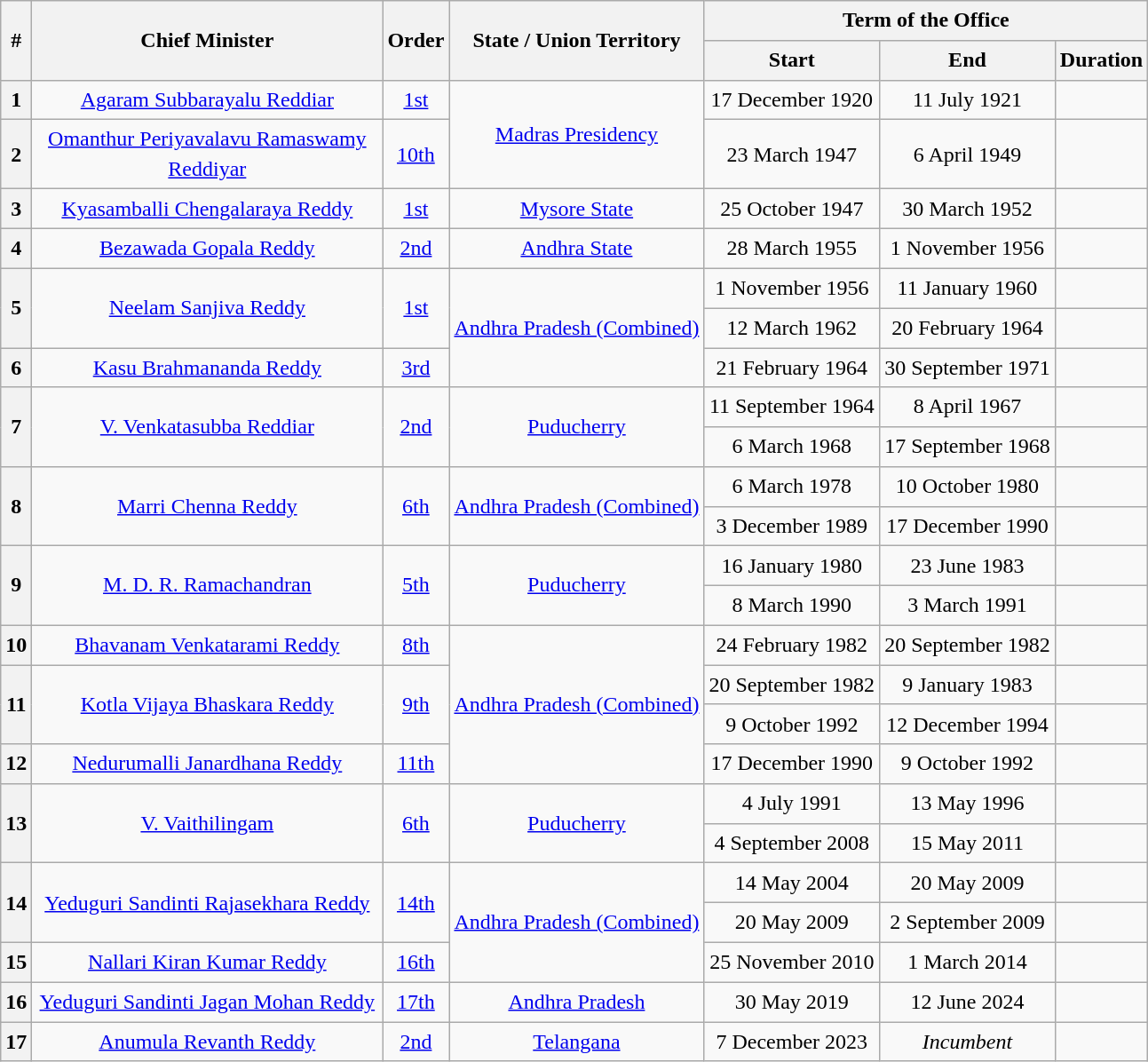<table class="wikitable" style="line-height:1.4em; text-align:center">
<tr>
<th rowspan="2">#</th>
<th rowspan="2" style="width:16em">Chief Minister</th>
<th rowspan="2">Order</th>
<th rowspan="2">State / Union Territory</th>
<th colspan="3">Term of the Office</th>
</tr>
<tr>
<th>Start</th>
<th>End</th>
<th>Duration</th>
</tr>
<tr>
<th>1</th>
<td><a href='#'>Agaram Subbarayalu Reddiar</a></td>
<td><a href='#'>1st</a></td>
<td rowspan="2"><a href='#'>Madras Presidency</a></td>
<td>17 December 1920</td>
<td>11 July 1921</td>
<td><strong></strong></td>
</tr>
<tr>
<th>2</th>
<td><a href='#'>Omanthur Periyavalavu Ramaswamy Reddiyar</a></td>
<td><a href='#'>10th</a></td>
<td>23 March 1947</td>
<td>6 April 1949</td>
<td><strong></strong></td>
</tr>
<tr>
<th>3</th>
<td><a href='#'>Kyasamballi Chengalaraya Reddy</a></td>
<td><a href='#'>1st</a></td>
<td><a href='#'>Mysore State</a></td>
<td>25 October 1947</td>
<td>30 March 1952</td>
<td><strong></strong></td>
</tr>
<tr>
<th>4</th>
<td><a href='#'>Bezawada Gopala Reddy</a></td>
<td><a href='#'>2nd</a></td>
<td><a href='#'>Andhra State</a></td>
<td>28 March 1955</td>
<td>1 November 1956</td>
<td><strong></strong></td>
</tr>
<tr>
<th rowspan="2">5</th>
<td rowspan="2"><a href='#'>Neelam Sanjiva Reddy</a></td>
<td rowspan="2"><a href='#'>1st</a></td>
<td rowspan="3"><a href='#'>Andhra Pradesh (Combined)</a></td>
<td>1 November 1956</td>
<td>11 January 1960</td>
<td><strong></strong></td>
</tr>
<tr>
<td>12 March 1962</td>
<td>20 February 1964</td>
<td><strong></strong></td>
</tr>
<tr>
<th>6</th>
<td><a href='#'>Kasu Brahmananda Reddy</a></td>
<td><a href='#'>3rd</a></td>
<td>21 February 1964</td>
<td>30 September 1971</td>
<td><strong></strong></td>
</tr>
<tr>
<th rowspan="2">7</th>
<td rowspan="2"><a href='#'>V. Venkatasubba Reddiar</a></td>
<td rowspan="2"><a href='#'>2nd</a></td>
<td rowspan="2"><a href='#'>Puducherry</a></td>
<td>11 September 1964</td>
<td>8 April 1967</td>
<td><strong></strong></td>
</tr>
<tr>
<td>6 March 1968</td>
<td>17 September 1968</td>
<td><strong></strong></td>
</tr>
<tr>
<th rowspan="2">8</th>
<td rowspan="2"><a href='#'>Marri Chenna Reddy</a></td>
<td rowspan="2"><a href='#'>6th</a></td>
<td rowspan="2"><a href='#'>Andhra Pradesh (Combined)</a></td>
<td>6 March 1978</td>
<td>10 October 1980</td>
<td><strong></strong></td>
</tr>
<tr>
<td>3 December 1989</td>
<td>17 December 1990</td>
<td><strong></strong></td>
</tr>
<tr>
<th rowspan="2">9</th>
<td rowspan="2"><a href='#'>M. D. R. Ramachandran</a></td>
<td rowspan="2"><a href='#'>5th</a></td>
<td rowspan="2"><a href='#'>Puducherry</a></td>
<td>16 January 1980</td>
<td>23 June 1983</td>
<td><strong></strong></td>
</tr>
<tr>
<td>8 March 1990</td>
<td>3 March 1991</td>
<td><strong></strong></td>
</tr>
<tr>
<th>10</th>
<td><a href='#'>Bhavanam Venkatarami Reddy</a></td>
<td><a href='#'>8th</a></td>
<td rowspan="4"><a href='#'>Andhra Pradesh (Combined)</a></td>
<td>24 February 1982</td>
<td>20 September 1982</td>
<td><strong></strong></td>
</tr>
<tr>
<th rowspan="2">11</th>
<td rowspan="2"><a href='#'>Kotla Vijaya Bhaskara Reddy</a></td>
<td rowspan="2"><a href='#'>9th</a></td>
<td>20 September 1982</td>
<td>9 January 1983</td>
<td><strong></strong></td>
</tr>
<tr>
<td>9 October 1992</td>
<td>12 December 1994</td>
<td><strong></strong></td>
</tr>
<tr>
<th>12</th>
<td><a href='#'>Nedurumalli Janardhana Reddy</a></td>
<td><a href='#'>11th</a></td>
<td>17 December 1990</td>
<td>9 October 1992</td>
<td><strong></strong></td>
</tr>
<tr>
<th rowspan="2">13</th>
<td rowspan="2"><a href='#'>V. Vaithilingam</a></td>
<td rowspan="2"><a href='#'>6th</a></td>
<td rowspan="2"><a href='#'>Puducherry</a></td>
<td>4 July 1991</td>
<td>13 May 1996</td>
<td><strong></strong></td>
</tr>
<tr>
<td>4 September 2008</td>
<td>15 May 2011</td>
<td><strong></strong></td>
</tr>
<tr>
<th rowspan="2">14</th>
<td rowspan="2"><a href='#'>Yeduguri Sandinti Rajasekhara Reddy</a></td>
<td rowspan="2"><a href='#'>14th</a></td>
<td rowspan="3"><a href='#'>Andhra Pradesh (Combined)</a></td>
<td>14 May 2004</td>
<td>20 May 2009</td>
<td><strong></strong></td>
</tr>
<tr>
<td>20 May 2009</td>
<td>2 September 2009</td>
<td><strong></strong></td>
</tr>
<tr>
<th>15</th>
<td><a href='#'>Nallari Kiran Kumar Reddy</a></td>
<td><a href='#'>16th</a></td>
<td>25 November 2010</td>
<td>1 March 2014</td>
<td><strong></strong></td>
</tr>
<tr>
<th>16</th>
<td><a href='#'>Yeduguri Sandinti Jagan Mohan Reddy</a></td>
<td><a href='#'>17th</a></td>
<td><a href='#'>Andhra Pradesh</a></td>
<td>30 May 2019</td>
<td>12 June 2024</td>
<td><strong></strong></td>
</tr>
<tr>
<th>17</th>
<td><a href='#'>Anumula Revanth Reddy</a></td>
<td><a href='#'>2nd</a></td>
<td><a href='#'>Telangana</a></td>
<td>7 December 2023</td>
<td><em>Incumbent</em></td>
<td><strong></strong></td>
</tr>
</table>
